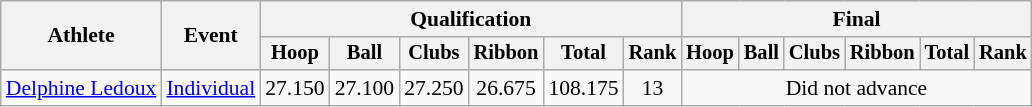<table class=wikitable style="font-size:90%">
<tr>
<th rowspan="2">Athlete</th>
<th rowspan="2">Event</th>
<th colspan=6>Qualification</th>
<th colspan=6>Final</th>
</tr>
<tr style="font-size:95%">
<th>Hoop</th>
<th>Ball</th>
<th>Clubs</th>
<th>Ribbon</th>
<th>Total</th>
<th>Rank</th>
<th>Hoop</th>
<th>Ball</th>
<th>Clubs</th>
<th>Ribbon</th>
<th>Total</th>
<th>Rank</th>
</tr>
<tr align=center>
<td align=left><a href='#'>Delphine Ledoux</a></td>
<td align=left><a href='#'>Individual</a></td>
<td>27.150</td>
<td>27.100</td>
<td>27.250</td>
<td>26.675</td>
<td>108.175</td>
<td>13</td>
<td colspan=6>Did not advance</td>
</tr>
</table>
